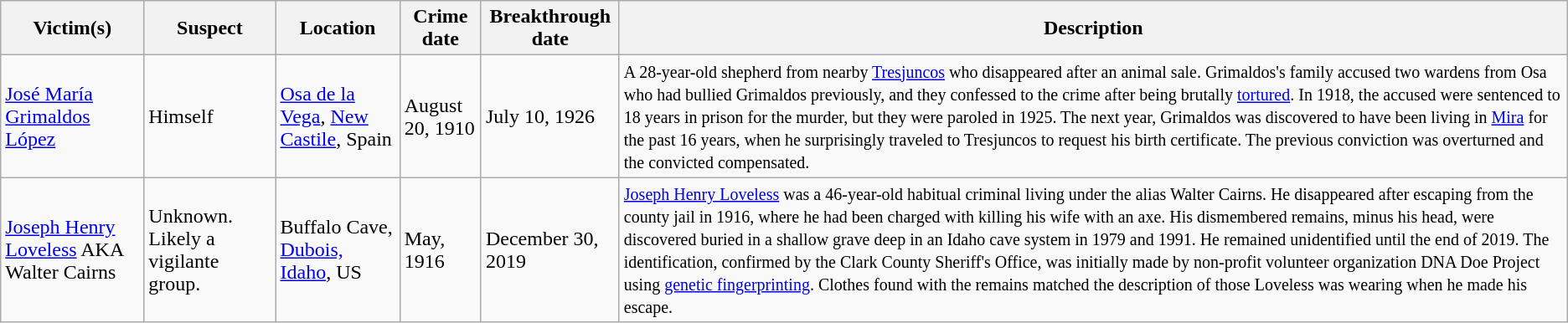<table class="wikitable sortable">
<tr>
<th scope="col">Victim(s)</th>
<th scope="col">Suspect</th>
<th scope="col">Location</th>
<th scope="col">Crime date</th>
<th scope="col">Breakthrough date</th>
<th scope="col">Description</th>
</tr>
<tr>
<td><a href='#'>José María Grimaldos López</a></td>
<td>Himself</td>
<td><a href='#'>Osa de la Vega</a>, <a href='#'>New Castile</a>, Spain</td>
<td>August 20, 1910</td>
<td>July 10, 1926</td>
<td><small>A 28-year-old shepherd from nearby <a href='#'>Tresjuncos</a> who disappeared after an animal sale. Grimaldos's family accused two wardens from Osa who had bullied Grimaldos previously, and they confessed to the crime after being brutally <a href='#'>tortured</a>. In 1918, the accused were sentenced to 18 years in prison for the murder, but they were paroled in 1925. The next year, Grimaldos was discovered to have been living in <a href='#'>Mira</a> for the past 16 years, when he surprisingly traveled to Tresjuncos to request his birth certificate. The previous conviction was overturned and the convicted compensated.</small></td>
</tr>
<tr>
<td><a href='#'>Joseph Henry Loveless</a>  AKA Walter Cairns</td>
<td>Unknown. Likely a vigilante group.</td>
<td>Buffalo Cave, <a href='#'>Dubois, Idaho</a>, US</td>
<td>May, 1916</td>
<td>December 30, 2019</td>
<td><small><a href='#'>Joseph Henry Loveless</a> was a 46-year-old habitual criminal living under the alias Walter Cairns. He disappeared after escaping from the county jail in 1916, where he had been charged with killing his wife with an axe. His dismembered remains, minus his head, were discovered buried in a shallow grave deep in an Idaho cave system in 1979 and 1991. He remained unidentified until the end of 2019. The identification, confirmed by the Clark County Sheriff's Office, was initially made by non-profit volunteer organization DNA Doe Project using <a href='#'>genetic fingerprinting</a>. Clothes found with the remains matched the description of those Loveless was wearing when he made his escape.</small></td>
</tr>
</table>
